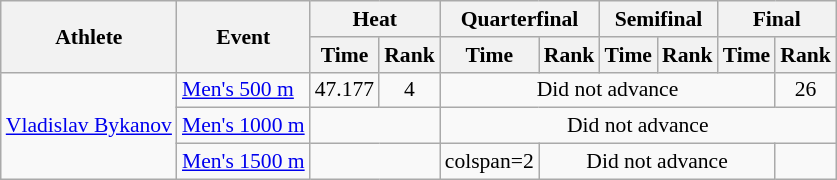<table class="wikitable" style="font-size:90%">
<tr>
<th rowspan="2">Athlete</th>
<th rowspan="2">Event</th>
<th colspan="2">Heat</th>
<th colspan="2">Quarterfinal</th>
<th colspan="2">Semifinal</th>
<th colspan="2">Final</th>
</tr>
<tr>
<th>Time</th>
<th>Rank</th>
<th>Time</th>
<th>Rank</th>
<th>Time</th>
<th>Rank</th>
<th>Time</th>
<th>Rank</th>
</tr>
<tr align=center>
<td align=left rowspan=3><a href='#'>Vladislav Bykanov</a></td>
<td align=left><a href='#'>Men's 500 m</a></td>
<td>47.177</td>
<td>4</td>
<td colspan=5>Did not advance</td>
<td>26</td>
</tr>
<tr align=center>
<td align=left><a href='#'>Men's 1000 m</a></td>
<td colspan=2></td>
<td colspan=6>Did not advance</td>
</tr>
<tr align=center>
<td align=left><a href='#'>Men's 1500 m</a></td>
<td colspan=2></td>
<td>colspan=2 </td>
<td colspan=4>Did not advance</td>
</tr>
</table>
